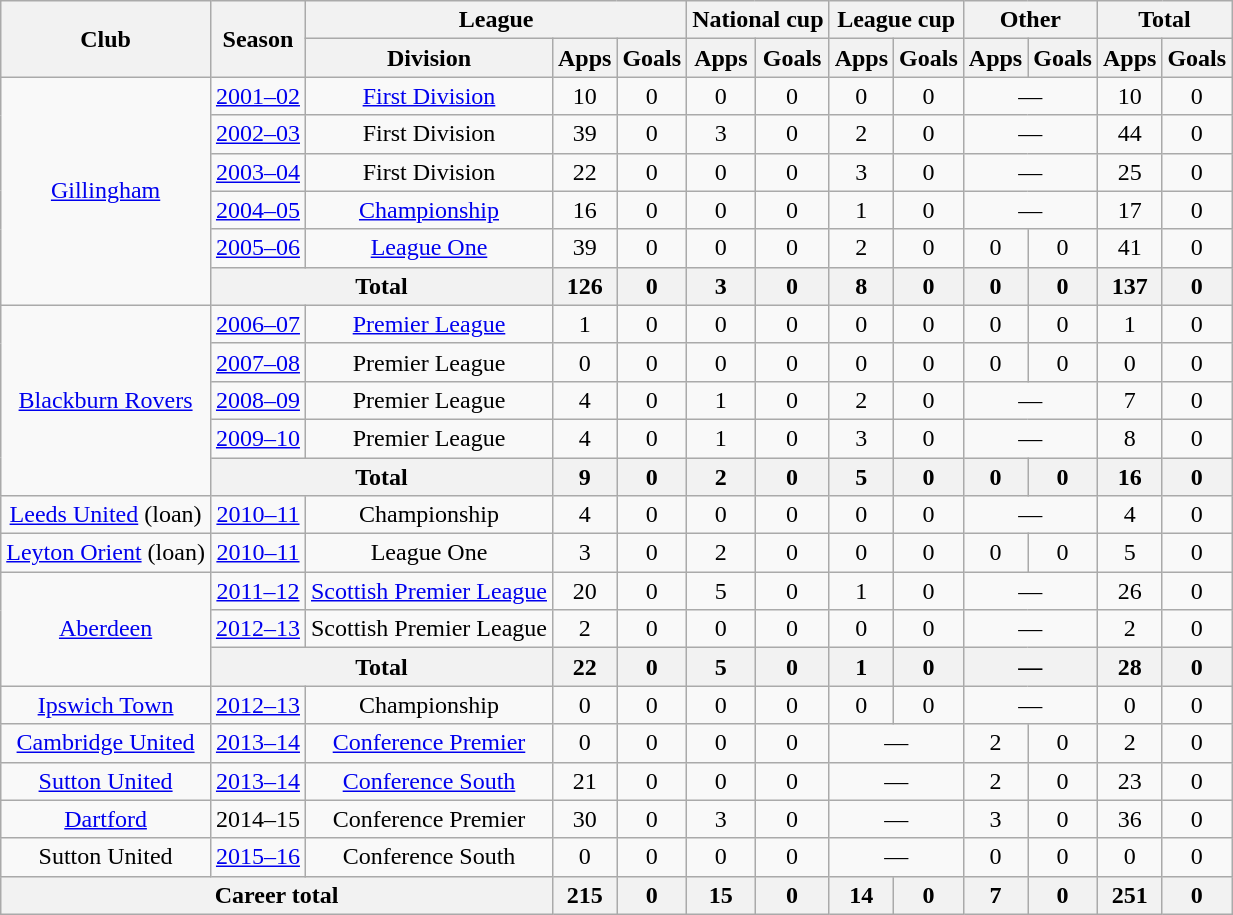<table class="wikitable" style="text-align: center;">
<tr>
<th rowspan="2">Club</th>
<th rowspan="2">Season</th>
<th colspan="3">League</th>
<th colspan="2">National cup</th>
<th colspan="2">League cup</th>
<th colspan="2">Other</th>
<th colspan="2">Total</th>
</tr>
<tr>
<th>Division</th>
<th>Apps</th>
<th>Goals</th>
<th>Apps</th>
<th>Goals</th>
<th>Apps</th>
<th>Goals</th>
<th>Apps</th>
<th>Goals</th>
<th>Apps</th>
<th>Goals</th>
</tr>
<tr>
<td rowspan="6"><a href='#'>Gillingham</a></td>
<td><a href='#'>2001–02</a></td>
<td><a href='#'>First Division</a></td>
<td>10</td>
<td>0</td>
<td>0</td>
<td>0</td>
<td>0</td>
<td>0</td>
<td colspan="2">—</td>
<td>10</td>
<td>0</td>
</tr>
<tr>
<td><a href='#'>2002–03</a></td>
<td>First Division</td>
<td>39</td>
<td>0</td>
<td>3</td>
<td>0</td>
<td>2</td>
<td>0</td>
<td colspan="2">—</td>
<td>44</td>
<td>0</td>
</tr>
<tr>
<td><a href='#'>2003–04</a></td>
<td>First Division</td>
<td>22</td>
<td>0</td>
<td>0</td>
<td>0</td>
<td>3</td>
<td>0</td>
<td colspan="2">—</td>
<td>25</td>
<td>0</td>
</tr>
<tr>
<td><a href='#'>2004–05</a></td>
<td><a href='#'>Championship</a></td>
<td>16</td>
<td>0</td>
<td>0</td>
<td>0</td>
<td>1</td>
<td>0</td>
<td colspan="2">—</td>
<td>17</td>
<td>0</td>
</tr>
<tr>
<td><a href='#'>2005–06</a></td>
<td><a href='#'>League One</a></td>
<td>39</td>
<td>0</td>
<td>0</td>
<td>0</td>
<td>2</td>
<td>0</td>
<td>0</td>
<td>0</td>
<td>41</td>
<td>0</td>
</tr>
<tr>
<th colspan="2">Total</th>
<th>126</th>
<th>0</th>
<th>3</th>
<th>0</th>
<th>8</th>
<th>0</th>
<th>0</th>
<th>0</th>
<th>137</th>
<th>0</th>
</tr>
<tr>
<td rowspan="5"><a href='#'>Blackburn Rovers</a></td>
<td><a href='#'>2006–07</a></td>
<td><a href='#'>Premier League</a></td>
<td>1</td>
<td>0</td>
<td>0</td>
<td>0</td>
<td>0</td>
<td>0</td>
<td>0</td>
<td>0</td>
<td>1</td>
<td>0</td>
</tr>
<tr>
<td><a href='#'>2007–08</a></td>
<td>Premier League</td>
<td>0</td>
<td>0</td>
<td>0</td>
<td>0</td>
<td>0</td>
<td>0</td>
<td>0</td>
<td>0</td>
<td>0</td>
<td>0</td>
</tr>
<tr>
<td><a href='#'>2008–09</a></td>
<td>Premier League</td>
<td>4</td>
<td>0</td>
<td>1</td>
<td>0</td>
<td>2</td>
<td>0</td>
<td colspan="2">—</td>
<td>7</td>
<td>0</td>
</tr>
<tr>
<td><a href='#'>2009–10</a></td>
<td>Premier League</td>
<td>4</td>
<td>0</td>
<td>1</td>
<td>0</td>
<td>3</td>
<td>0</td>
<td colspan="2">—</td>
<td>8</td>
<td>0</td>
</tr>
<tr>
<th colspan="2">Total</th>
<th>9</th>
<th>0</th>
<th>2</th>
<th>0</th>
<th>5</th>
<th>0</th>
<th>0</th>
<th>0</th>
<th>16</th>
<th>0</th>
</tr>
<tr>
<td rowspan="1"><a href='#'>Leeds United</a> (loan)</td>
<td><a href='#'>2010–11</a></td>
<td>Championship</td>
<td>4</td>
<td>0</td>
<td>0</td>
<td>0</td>
<td>0</td>
<td>0</td>
<td colspan="2">—</td>
<td>4</td>
<td>0</td>
</tr>
<tr>
<td rowspan="1"><a href='#'>Leyton Orient</a> (loan)</td>
<td><a href='#'>2010–11</a></td>
<td>League One</td>
<td>3</td>
<td>0</td>
<td>2</td>
<td>0</td>
<td>0</td>
<td>0</td>
<td>0</td>
<td>0</td>
<td>5</td>
<td>0</td>
</tr>
<tr>
<td rowspan="3"><a href='#'>Aberdeen</a></td>
<td><a href='#'>2011–12</a></td>
<td><a href='#'>Scottish Premier League</a></td>
<td>20</td>
<td>0</td>
<td>5</td>
<td>0</td>
<td>1</td>
<td>0</td>
<td colspan="2">—</td>
<td>26</td>
<td>0</td>
</tr>
<tr>
<td><a href='#'>2012–13</a></td>
<td>Scottish Premier League</td>
<td>2</td>
<td>0</td>
<td>0</td>
<td>0</td>
<td>0</td>
<td>0</td>
<td colspan="2">—</td>
<td>2</td>
<td>0</td>
</tr>
<tr>
<th colspan="2">Total</th>
<th>22</th>
<th>0</th>
<th>5</th>
<th>0</th>
<th>1</th>
<th>0</th>
<th colspan="2">—</th>
<th>28</th>
<th>0</th>
</tr>
<tr>
<td rowspan="1"><a href='#'>Ipswich Town</a></td>
<td><a href='#'>2012–13</a></td>
<td>Championship</td>
<td>0</td>
<td>0</td>
<td>0</td>
<td>0</td>
<td>0</td>
<td>0</td>
<td colspan="2">—</td>
<td>0</td>
<td>0</td>
</tr>
<tr>
<td rowspan="1"><a href='#'>Cambridge United</a></td>
<td><a href='#'>2013–14</a></td>
<td><a href='#'>Conference Premier</a></td>
<td>0</td>
<td>0</td>
<td>0</td>
<td>0</td>
<td colspan="2">—</td>
<td>2</td>
<td>0</td>
<td>2</td>
<td>0</td>
</tr>
<tr>
<td><a href='#'>Sutton United</a></td>
<td><a href='#'>2013–14</a></td>
<td><a href='#'>Conference South</a></td>
<td>21</td>
<td>0</td>
<td>0</td>
<td>0</td>
<td colspan="2">—</td>
<td>2</td>
<td>0</td>
<td>23</td>
<td>0</td>
</tr>
<tr>
<td><a href='#'>Dartford</a></td>
<td>2014–15</td>
<td>Conference Premier</td>
<td>30</td>
<td>0</td>
<td>3</td>
<td>0</td>
<td colspan="2">—</td>
<td>3</td>
<td>0</td>
<td>36</td>
<td>0</td>
</tr>
<tr>
<td Sutton United F.C.>Sutton United</td>
<td><a href='#'>2015–16</a></td>
<td>Conference South</td>
<td>0</td>
<td>0</td>
<td>0</td>
<td>0</td>
<td colspan="2">—</td>
<td>0</td>
<td>0</td>
<td>0</td>
<td>0</td>
</tr>
<tr>
<th colspan="3">Career total</th>
<th>215</th>
<th>0</th>
<th>15</th>
<th>0</th>
<th>14</th>
<th>0</th>
<th>7</th>
<th>0</th>
<th>251</th>
<th>0</th>
</tr>
</table>
